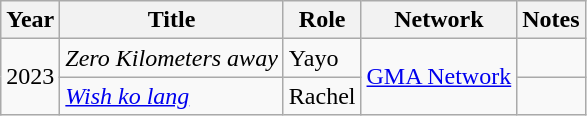<table class="wikitable sortable">
<tr>
<th>Year</th>
<th>Title</th>
<th>Role</th>
<th>Network</th>
<th class="unsortable">Notes</th>
</tr>
<tr>
<td rowspan="2">2023</td>
<td><em>Zero Kilometers away</em></td>
<td>Yayo</td>
<td rowspan="2"><a href='#'>GMA Network</a></td>
<td></td>
</tr>
<tr>
<td><em><a href='#'>Wish ko lang</a></em></td>
<td>Rachel</td>
<td></td>
</tr>
</table>
